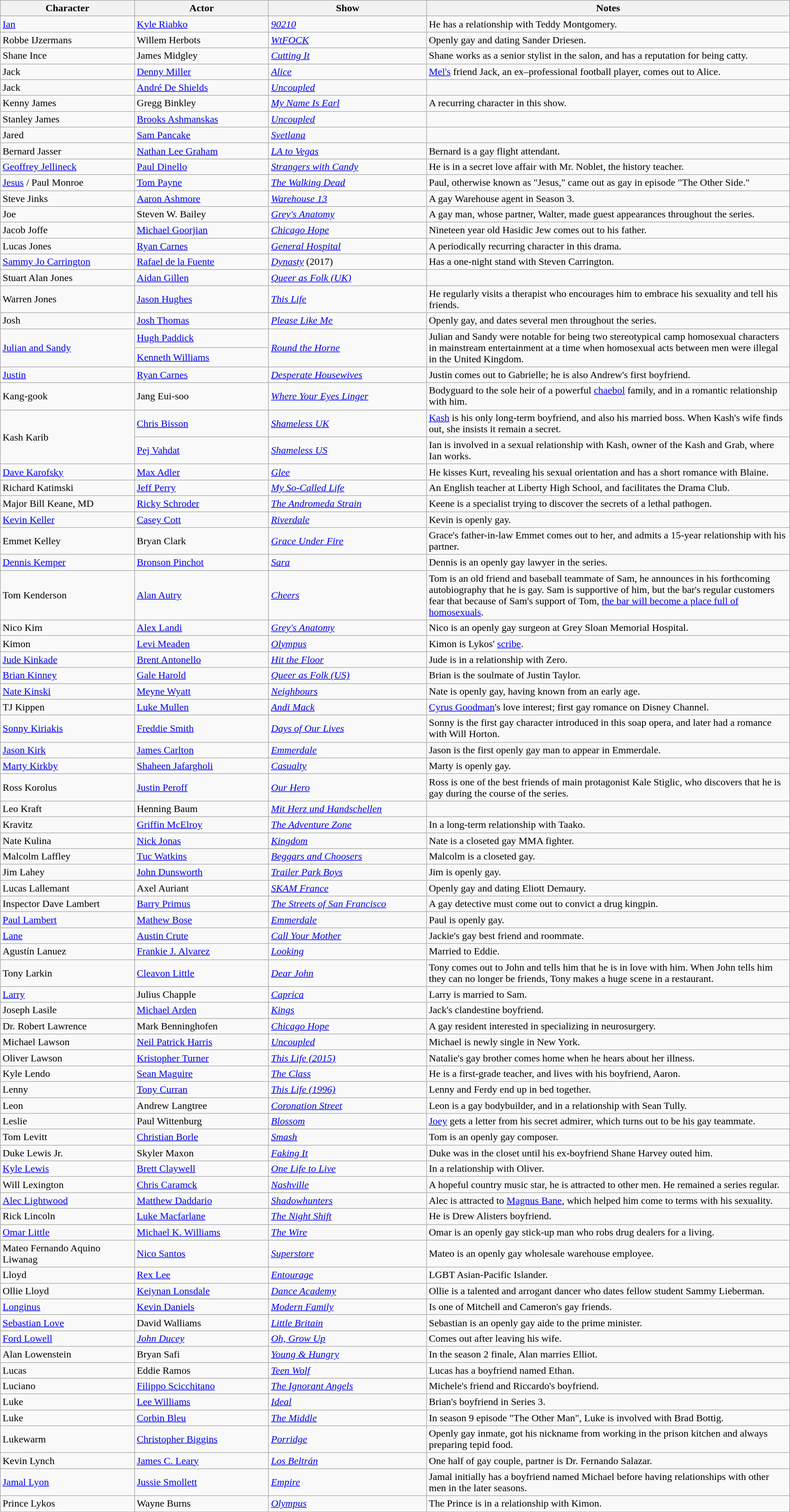<table class="wikitable sortable" style="width:100%">
<tr>
<th style="width:17%;">Character</th>
<th style="width:17%;">Actor</th>
<th style="width:20%;">Show</th>
<th width=>Notes</th>
</tr>
<tr>
<td><a href='#'>Ian</a></td>
<td><a href='#'>Kyle Riabko</a></td>
<td><em><a href='#'>90210</a></em></td>
<td>He has a relationship with Teddy Montgomery.</td>
</tr>
<tr>
<td>Robbe IJzermans</td>
<td>Willem Herbots</td>
<td><em><a href='#'>WtFOCK</a></em></td>
<td>Openly gay and dating Sander Driesen.</td>
</tr>
<tr>
<td>Shane Ince</td>
<td>James Midgley</td>
<td><em><a href='#'>Cutting It</a></em></td>
<td>Shane works as a senior stylist in the salon, and has a reputation for being catty.</td>
</tr>
<tr>
<td>Jack</td>
<td><a href='#'>Denny Miller</a></td>
<td><em><a href='#'>Alice</a></em></td>
<td><a href='#'>Mel's</a> friend Jack, an ex–professional football player, comes out to Alice.</td>
</tr>
<tr>
<td>Jack</td>
<td><a href='#'>André De Shields</a></td>
<td><em><a href='#'>Uncoupled</a></em></td>
<td></td>
</tr>
<tr>
<td>Kenny James</td>
<td>Gregg Binkley</td>
<td><em><a href='#'>My Name Is Earl</a></em></td>
<td>A recurring character in this show.</td>
</tr>
<tr>
<td>Stanley James</td>
<td><a href='#'>Brooks Ashmanskas</a></td>
<td><em><a href='#'>Uncoupled</a></em></td>
<td></td>
</tr>
<tr>
<td>Jared</td>
<td><a href='#'>Sam Pancake</a></td>
<td><em><a href='#'>Svetlana</a></em></td>
<td></td>
</tr>
<tr>
<td>Bernard Jasser</td>
<td><a href='#'>Nathan Lee Graham</a></td>
<td><em><a href='#'>LA to Vegas</a></em></td>
<td>Bernard is a gay flight attendant.</td>
</tr>
<tr>
<td><a href='#'>Geoffrey Jellineck</a></td>
<td><a href='#'>Paul Dinello</a></td>
<td><em><a href='#'>Strangers with Candy</a></em></td>
<td>He is in a secret love affair with Mr. Noblet, the history teacher.</td>
</tr>
<tr>
<td><a href='#'>Jesus</a> / Paul Monroe</td>
<td><a href='#'>Tom Payne</a></td>
<td><em><a href='#'>The Walking Dead</a></em></td>
<td>Paul, otherwise known as "Jesus," came out as gay in episode "The Other Side."</td>
</tr>
<tr>
<td>Steve Jinks</td>
<td><a href='#'>Aaron Ashmore</a></td>
<td><em><a href='#'>Warehouse 13</a></em></td>
<td>A gay Warehouse agent in Season 3.</td>
</tr>
<tr>
<td>Joe</td>
<td>Steven W. Bailey</td>
<td><em><a href='#'>Grey's Anatomy</a></em></td>
<td>A gay man, whose partner, Walter, made guest appearances throughout the series.</td>
</tr>
<tr>
<td>Jacob Joffe</td>
<td><a href='#'>Michael Goorjian</a></td>
<td><em><a href='#'>Chicago Hope</a></em></td>
<td>Nineteen year old Hasidic Jew comes out to his father.</td>
</tr>
<tr>
<td>Lucas Jones</td>
<td><a href='#'>Ryan Carnes</a></td>
<td><em><a href='#'>General Hospital</a></em></td>
<td>A periodically recurring character in this drama.</td>
</tr>
<tr>
<td><a href='#'>Sammy Jo Carrington</a></td>
<td><a href='#'>Rafael de la Fuente</a></td>
<td><em><a href='#'>Dynasty</a></em> (2017)</td>
<td>Has a one-night stand with Steven Carrington.</td>
</tr>
<tr>
<td>Stuart Alan Jones</td>
<td><a href='#'>Aidan Gillen</a></td>
<td><em><a href='#'>Queer as Folk (UK)</a></em></td>
<td></td>
</tr>
<tr>
<td>Warren Jones</td>
<td><a href='#'>Jason Hughes</a></td>
<td><em><a href='#'>This Life</a></em></td>
<td>He regularly visits a therapist who encourages him to embrace his sexuality and tell his friends.</td>
</tr>
<tr>
<td>Josh</td>
<td><a href='#'>Josh Thomas</a></td>
<td><em><a href='#'>Please Like Me</a></em></td>
<td>Openly gay, and dates several men throughout the series.</td>
</tr>
<tr>
<td rowspan="2"><a href='#'>Julian and Sandy</a></td>
<td><a href='#'>Hugh Paddick</a></td>
<td rowspan="2"><em><a href='#'>Round the Horne</a></em></td>
<td rowspan="2">Julian and Sandy were notable for being two stereotypical camp homosexual characters in mainstream entertainment at a time when homosexual acts between men were illegal in the United Kingdom.</td>
</tr>
<tr>
<td><a href='#'>Kenneth Williams</a></td>
</tr>
<tr>
<td><a href='#'>Justin</a></td>
<td><a href='#'>Ryan Carnes</a></td>
<td><em><a href='#'>Desperate Housewives</a></em></td>
<td>Justin comes out to Gabrielle; he is also Andrew's first boyfriend.</td>
</tr>
<tr>
<td>Kang-gook</td>
<td>Jang Eui-soo</td>
<td><em><a href='#'>Where Your Eyes Linger</a></em></td>
<td>Bodyguard to the sole heir of a powerful <a href='#'>chaebol</a> family, and in a romantic relationship with him.</td>
</tr>
<tr>
<td rowspan="2">Kash Karib</td>
<td><a href='#'>Chris Bisson</a></td>
<td><em><a href='#'>Shameless UK</a></em></td>
<td><a href='#'>Kash</a> is his only long-term boyfriend, and also his married boss. When Kash's wife finds out, she insists it remain a secret.</td>
</tr>
<tr>
<td><a href='#'>Pej Vahdat</a></td>
<td><em><a href='#'>Shameless US</a></em></td>
<td>Ian is involved in a sexual relationship with Kash, owner of the Kash and Grab, where Ian works.</td>
</tr>
<tr>
<td><a href='#'>Dave Karofsky</a></td>
<td><a href='#'>Max Adler</a></td>
<td><em><a href='#'>Glee</a></em></td>
<td>He kisses Kurt, revealing his sexual orientation and has a short romance with Blaine.</td>
</tr>
<tr>
<td>Richard Katimski</td>
<td><a href='#'>Jeff Perry</a></td>
<td><em><a href='#'>My So-Called Life</a></em></td>
<td>An English teacher at Liberty High School, and facilitates the Drama Club.</td>
</tr>
<tr>
<td>Major Bill Keane, MD</td>
<td><a href='#'>Ricky Schroder</a></td>
<td><em><a href='#'>The Andromeda Strain</a></em></td>
<td>Keene is a specialist trying to discover the secrets of a lethal pathogen.</td>
</tr>
<tr>
<td><a href='#'>Kevin Keller</a></td>
<td><a href='#'>Casey Cott</a></td>
<td><em><a href='#'>Riverdale</a></em></td>
<td>Kevin is openly gay.</td>
</tr>
<tr>
<td>Emmet Kelley</td>
<td>Bryan Clark</td>
<td><em><a href='#'>Grace Under Fire</a></em></td>
<td>Grace's father-in-law Emmet comes out to her, and admits a 15-year relationship with his partner.</td>
</tr>
<tr>
<td><a href='#'>Dennis Kemper</a></td>
<td><a href='#'>Bronson Pinchot</a></td>
<td><em><a href='#'>Sara</a></em></td>
<td>Dennis is an openly gay lawyer in the series.</td>
</tr>
<tr>
<td>Tom Kenderson</td>
<td><a href='#'>Alan Autry</a></td>
<td><em><a href='#'>Cheers</a></em></td>
<td>Tom is an old friend and baseball teammate of Sam, he announces in his forthcoming autobiography that he is gay. Sam is supportive of him, but the bar's regular customers fear that because of Sam's support of Tom, <a href='#'>the bar will become a place full of homosexuals</a>.</td>
</tr>
<tr>
<td>Nico Kim</td>
<td><a href='#'>Alex Landi</a></td>
<td><em><a href='#'>Grey's Anatomy</a></em></td>
<td>Nico is an openly gay surgeon at Grey Sloan Memorial Hospital.</td>
</tr>
<tr>
<td>Kimon</td>
<td><a href='#'>Levi Meaden</a></td>
<td><em><a href='#'>Olympus</a></em></td>
<td>Kimon is Lykos' <a href='#'>scribe</a>.</td>
</tr>
<tr>
<td><a href='#'>Jude Kinkade</a></td>
<td><a href='#'>Brent Antonello</a></td>
<td><em><a href='#'>Hit the Floor</a></em></td>
<td>Jude is in a relationship with Zero.</td>
</tr>
<tr>
<td><a href='#'>Brian Kinney</a></td>
<td><a href='#'>Gale Harold</a></td>
<td><em><a href='#'>Queer as Folk (US)</a></em></td>
<td>Brian is the soulmate of Justin Taylor.</td>
</tr>
<tr>
<td><a href='#'>Nate Kinski</a></td>
<td><a href='#'>Meyne Wyatt</a></td>
<td><em><a href='#'>Neighbours</a></em></td>
<td>Nate is openly gay, having known from an early age.</td>
</tr>
<tr>
<td>TJ Kippen</td>
<td><a href='#'>Luke Mullen</a></td>
<td><em><a href='#'>Andi Mack</a></em></td>
<td><a href='#'>Cyrus Goodman</a>'s love interest; first gay romance on Disney Channel.</td>
</tr>
<tr>
<td><a href='#'>Sonny Kiriakis</a></td>
<td><a href='#'>Freddie Smith</a></td>
<td><em><a href='#'>Days of Our Lives</a></em></td>
<td>Sonny is the first gay character introduced in this soap opera, and later had a romance with Will Horton.</td>
</tr>
<tr>
<td><a href='#'>Jason Kirk</a></td>
<td><a href='#'>James Carlton</a></td>
<td><em><a href='#'>Emmerdale</a></em></td>
<td>Jason is the first openly gay man to appear in Emmerdale.</td>
</tr>
<tr>
<td><a href='#'>Marty Kirkby</a></td>
<td><a href='#'>Shaheen Jafargholi</a></td>
<td><em><a href='#'>Casualty</a></em></td>
<td>Marty is openly gay.</td>
</tr>
<tr>
<td>Ross Korolus</td>
<td><a href='#'>Justin Peroff</a></td>
<td><em><a href='#'>Our Hero</a></em></td>
<td>Ross is one of the best friends of main protagonist Kale Stiglic, who discovers that he is gay during the course of the series.</td>
</tr>
<tr>
<td>Leo Kraft</td>
<td>Henning Baum</td>
<td><em><a href='#'>Mit Herz und Handschellen</a></em></td>
<td></td>
</tr>
<tr>
<td>Kravitz</td>
<td><a href='#'>Griffin McElroy</a></td>
<td><em><a href='#'>The Adventure Zone</a></em></td>
<td>In a long-term relationship with Taako.</td>
</tr>
<tr>
<td>Nate Kulina</td>
<td><a href='#'>Nick Jonas</a></td>
<td><em><a href='#'>Kingdom</a></em></td>
<td>Nate is a closeted gay MMA fighter.</td>
</tr>
<tr>
<td>Malcolm Laffley</td>
<td><a href='#'>Tuc Watkins</a></td>
<td><em><a href='#'>Beggars and Choosers</a></em></td>
<td>Malcolm is a closeted gay.</td>
</tr>
<tr>
<td>Jim Lahey</td>
<td><a href='#'>John Dunsworth</a></td>
<td><em><a href='#'>Trailer Park Boys</a></em></td>
<td>Jim is openly gay.</td>
</tr>
<tr>
<td>Lucas Lallemant</td>
<td>Axel Auriant</td>
<td><em><a href='#'>SKAM France</a></em></td>
<td>Openly gay and dating Eliott Demaury.</td>
</tr>
<tr>
<td>Inspector Dave Lambert</td>
<td><a href='#'>Barry Primus</a></td>
<td><em><a href='#'>The Streets of San Francisco</a></em></td>
<td>A gay detective must come out to convict a drug kingpin.</td>
</tr>
<tr>
<td><a href='#'>Paul Lambert</a></td>
<td><a href='#'>Mathew Bose</a></td>
<td><em><a href='#'>Emmerdale</a></em></td>
<td>Paul is openly gay.</td>
</tr>
<tr>
<td><a href='#'>Lane</a></td>
<td><a href='#'>Austin Crute</a></td>
<td><em><a href='#'>Call Your Mother</a></em></td>
<td>Jackie's gay best friend and roommate.</td>
</tr>
<tr>
<td>Agustín Lanuez</td>
<td><a href='#'>Frankie J. Alvarez</a></td>
<td><em><a href='#'>Looking</a></em></td>
<td>Married to Eddie.</td>
</tr>
<tr>
<td>Tony Larkin</td>
<td><a href='#'>Cleavon Little</a></td>
<td><em><a href='#'>Dear John</a></em></td>
<td>Tony comes out to John and tells him that he is in love with him. When John tells him they can no longer be friends, Tony makes a huge scene in a restaurant.</td>
</tr>
<tr>
<td><a href='#'>Larry</a></td>
<td>Julius Chapple</td>
<td><em><a href='#'>Caprica</a></em></td>
<td>Larry is married to Sam.</td>
</tr>
<tr>
<td>Joseph Lasile</td>
<td><a href='#'>Michael Arden</a></td>
<td><em><a href='#'>Kings</a></em></td>
<td>Jack's clandestine boyfriend.</td>
</tr>
<tr>
<td>Dr. Robert Lawrence</td>
<td>Mark Benninghofen</td>
<td><em><a href='#'>Chicago Hope</a></em></td>
<td>A gay resident interested in specializing in neurosurgery.</td>
</tr>
<tr>
<td>Michael Lawson</td>
<td><a href='#'>Neil Patrick Harris</a></td>
<td><em><a href='#'>Uncoupled</a></em></td>
<td>Michael is newly single in New York.</td>
</tr>
<tr>
<td>Oliver Lawson</td>
<td><a href='#'>Kristopher Turner</a></td>
<td><em><a href='#'>This Life (2015)</a></em></td>
<td>Natalie's gay brother comes home when he hears about her illness.</td>
</tr>
<tr>
<td>Kyle Lendo</td>
<td><a href='#'>Sean Maguire</a></td>
<td><em><a href='#'>The Class</a></em></td>
<td>He is a first-grade teacher, and lives with his boyfriend, Aaron.</td>
</tr>
<tr>
<td>Lenny</td>
<td><a href='#'>Tony Curran</a></td>
<td><em><a href='#'>This Life (1996)</a></em></td>
<td>Lenny and Ferdy end up in bed together.</td>
</tr>
<tr>
<td>Leon</td>
<td>Andrew Langtree</td>
<td><em><a href='#'>Coronation Street</a></em></td>
<td>Leon is a gay bodybuilder, and in a relationship with Sean Tully.</td>
</tr>
<tr>
<td>Leslie</td>
<td>Paul Wittenburg</td>
<td><em><a href='#'>Blossom</a></em></td>
<td><a href='#'>Joey</a> gets a letter from his secret admirer, which turns out to be his gay teammate.</td>
</tr>
<tr>
<td>Tom Levitt</td>
<td><a href='#'>Christian Borle</a></td>
<td><em><a href='#'>Smash</a></em></td>
<td>Tom is an openly gay composer.</td>
</tr>
<tr>
<td>Duke Lewis Jr.</td>
<td>Skyler Maxon</td>
<td><em><a href='#'>Faking It</a></em></td>
<td>Duke was in the closet until his ex-boyfriend Shane Harvey outed him.</td>
</tr>
<tr>
<td><a href='#'>Kyle Lewis</a></td>
<td><a href='#'>Brett Claywell</a></td>
<td><em><a href='#'>One Life to Live</a></em></td>
<td>In a relationship with Oliver.</td>
</tr>
<tr>
<td>Will Lexington</td>
<td><a href='#'>Chris Caramck</a></td>
<td><em><a href='#'>Nashville</a></em></td>
<td>A hopeful country music star, he is attracted to other men. He remained a series regular.</td>
</tr>
<tr>
<td><a href='#'>Alec Lightwood</a></td>
<td><a href='#'>Matthew Daddario</a></td>
<td><em><a href='#'>Shadowhunters</a></em></td>
<td>Alec is attracted to <a href='#'>Magnus Bane</a>, which helped him come to terms with his sexuality.</td>
</tr>
<tr>
<td>Rick Lincoln</td>
<td><a href='#'>Luke Macfarlane</a></td>
<td><em><a href='#'>The Night Shift</a></em></td>
<td>He is Drew Alisters boyfriend.</td>
</tr>
<tr>
<td><a href='#'>Omar Little</a></td>
<td><a href='#'>Michael K. Williams</a></td>
<td><em><a href='#'>The Wire</a></em></td>
<td>Omar is an openly gay stick-up man who robs drug dealers for a living.</td>
</tr>
<tr>
<td>Mateo Fernando Aquino Liwanag</td>
<td><a href='#'>Nico Santos</a></td>
<td><em><a href='#'>Superstore</a></em></td>
<td>Mateo is an openly gay wholesale warehouse employee.</td>
</tr>
<tr>
<td>Lloyd</td>
<td><a href='#'>Rex Lee</a></td>
<td><em><a href='#'>Entourage</a></em></td>
<td>LGBT Asian-Pacific Islander.</td>
</tr>
<tr>
<td>Ollie Lloyd</td>
<td><a href='#'>Keiynan Lonsdale</a></td>
<td><em><a href='#'>Dance Academy</a></em></td>
<td>Ollie is a talented and arrogant dancer who dates fellow student Sammy Lieberman.</td>
</tr>
<tr>
<td><a href='#'>Longinus</a></td>
<td><a href='#'>Kevin Daniels</a></td>
<td><em><a href='#'>Modern Family</a></em></td>
<td>Is one of Mitchell and Cameron's gay friends.</td>
</tr>
<tr>
<td><a href='#'>Sebastian Love</a></td>
<td>David Walliams</td>
<td><em><a href='#'>Little Britain</a></em></td>
<td>Sebastian is an openly gay aide to the prime minister.</td>
</tr>
<tr>
<td><a href='#'>Ford Lowell</a></td>
<td><em><a href='#'>John Ducey</a></em></td>
<td><em><a href='#'>Oh, Grow Up</a></em></td>
<td>Comes out after leaving his wife.</td>
</tr>
<tr>
<td>Alan Lowenstein</td>
<td>Bryan Safi</td>
<td><em><a href='#'>Young & Hungry</a></em></td>
<td>In the season 2 finale, Alan marries Elliot.</td>
</tr>
<tr>
<td>Lucas</td>
<td>Eddie Ramos</td>
<td><em><a href='#'>Teen Wolf</a></em></td>
<td>Lucas has a boyfriend named Ethan.</td>
</tr>
<tr>
<td>Luciano</td>
<td><a href='#'>Filippo Scicchitano</a></td>
<td><em><a href='#'>The Ignorant Angels</a></em></td>
<td>Michele's friend and Riccardo's boyfriend.</td>
</tr>
<tr>
<td>Luke</td>
<td><a href='#'>Lee Williams</a></td>
<td><em><a href='#'>Ideal</a></em></td>
<td>Brian's boyfriend in Series 3.</td>
</tr>
<tr>
<td>Luke</td>
<td><a href='#'>Corbin Bleu</a></td>
<td><em><a href='#'>The Middle</a></em></td>
<td>In season 9 episode "The Other Man", Luke is involved with Brad Bottig.</td>
</tr>
<tr>
<td>Lukewarm</td>
<td><a href='#'>Christopher Biggins</a></td>
<td><em><a href='#'>Porridge</a></em></td>
<td>Openly gay inmate, got his nickname from working in the prison kitchen and always preparing tepid food.</td>
</tr>
<tr>
<td>Kevin Lynch</td>
<td><a href='#'>James C. Leary</a></td>
<td><em><a href='#'>Los Beltrán</a></em></td>
<td>One half of gay couple, partner is Dr. Fernando Salazar.</td>
</tr>
<tr>
<td><a href='#'>Jamal Lyon</a></td>
<td><a href='#'>Jussie Smollett</a></td>
<td><em><a href='#'>Empire</a></em></td>
<td>Jamal initially has a boyfriend named Michael before having relationships with other men in the later seasons.</td>
</tr>
<tr>
<td>Prince Lykos</td>
<td>Wayne Burns</td>
<td><a href='#'><em>Olympus</em></a></td>
<td>The Prince is in a relationship with Kimon.</td>
</tr>
<tr>
</tr>
</table>
